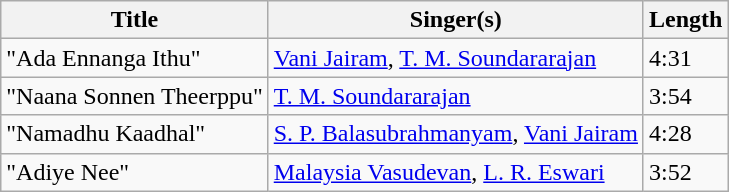<table class="wikitable">
<tr>
<th>Title</th>
<th>Singer(s)</th>
<th>Length</th>
</tr>
<tr>
<td>"Ada Ennanga Ithu"</td>
<td><a href='#'>Vani Jairam</a>, <a href='#'>T. M. Soundararajan</a></td>
<td>4:31</td>
</tr>
<tr>
<td>"Naana Sonnen Theerppu"</td>
<td><a href='#'>T. M. Soundararajan</a></td>
<td>3:54</td>
</tr>
<tr>
<td>"Namadhu Kaadhal"</td>
<td><a href='#'>S. P. Balasubrahmanyam</a>, <a href='#'>Vani Jairam</a></td>
<td>4:28</td>
</tr>
<tr>
<td>"Adiye Nee"</td>
<td><a href='#'>Malaysia Vasudevan</a>, <a href='#'>L. R. Eswari</a></td>
<td>3:52</td>
</tr>
</table>
